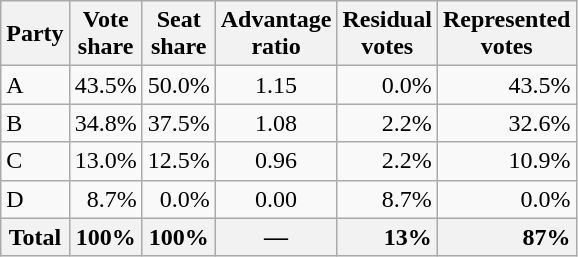<table class="wikitable">
<tr>
<th>Party</th>
<th>Vote<br>share</th>
<th>Seat<br>share</th>
<th>Advantage<br>ratio</th>
<th>Residual<br>votes</th>
<th>Represented<br>votes</th>
</tr>
<tr style="text-align: left;">
<td>A</td>
<td align="right">43.5%</td>
<td align="right">50.0%</td>
<td style="text-align: center">1.15</td>
<td style="text-align: right">0.0%</td>
<td style="text-align: right">43.5%</td>
</tr>
<tr>
<td>B</td>
<td style="text-align: right">34.8%</td>
<td style="text-align: right">37.5%</td>
<td style="text-align: center">1.08</td>
<td style="text-align: right">2.2%</td>
<td style="text-align: right">32.6%</td>
</tr>
<tr>
<td>C</td>
<td style="text-align: right">13.0%</td>
<td style="text-align: right">12.5%</td>
<td style="text-align: center">0.96</td>
<td style="text-align: right">2.2%</td>
<td style="text-align: right">10.9%</td>
</tr>
<tr>
<td>D</td>
<td style="text-align: right">8.7%</td>
<td style="text-align: right">0.0%</td>
<td style="text-align: center">0.00</td>
<td style="text-align: right">8.7%</td>
<td style="text-align: right">0.0%</td>
</tr>
<tr>
<th>Total</th>
<th>100%</th>
<th>100%</th>
<th>—</th>
<th style="text-align: right">13%</th>
<th style="text-align: right">87%</th>
</tr>
</table>
